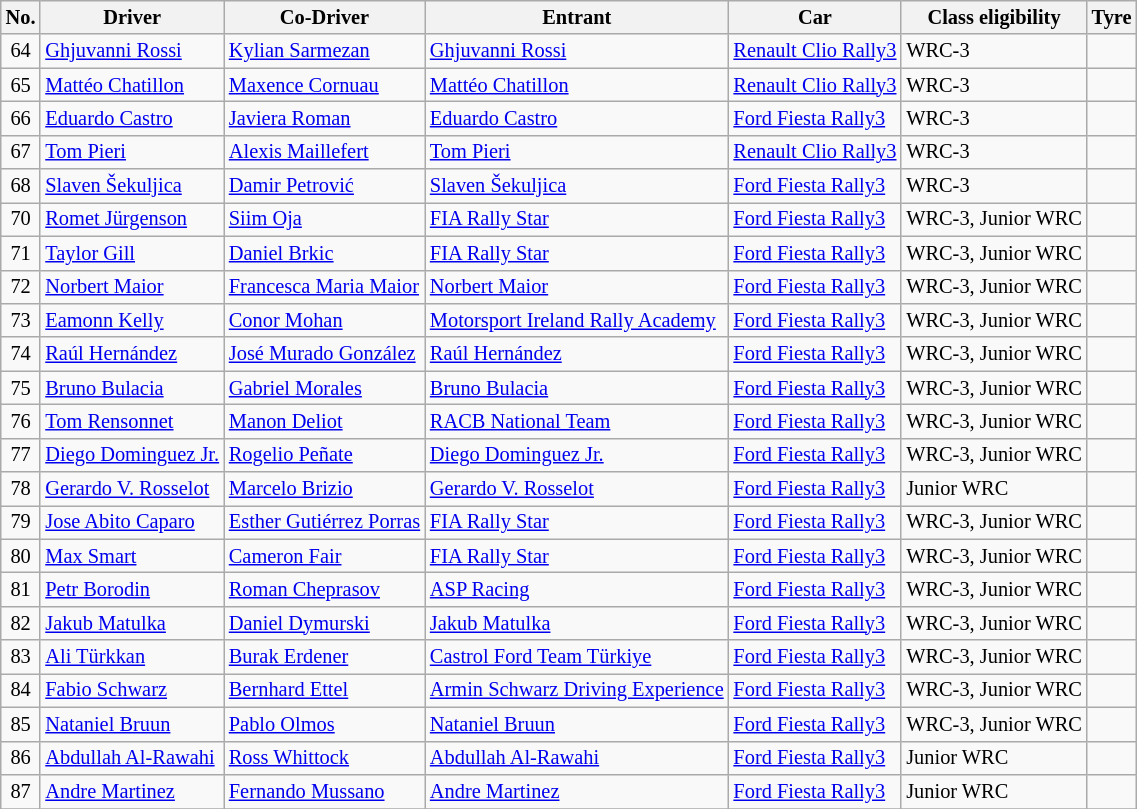<table class="wikitable" style="font-size: 85%;">
<tr>
<th>No.</th>
<th>Driver</th>
<th>Co-Driver</th>
<th>Entrant</th>
<th>Car</th>
<th>Class eligibility</th>
<th>Tyre</th>
</tr>
<tr>
<td align="center">64</td>
<td> <a href='#'>Ghjuvanni Rossi</a></td>
<td> <a href='#'>Kylian Sarmezan</a></td>
<td> <a href='#'>Ghjuvanni Rossi</a></td>
<td><a href='#'>Renault Clio Rally3</a></td>
<td>WRC-3</td>
<td align="center"></td>
</tr>
<tr>
<td align="center">65</td>
<td> <a href='#'>Mattéo Chatillon</a></td>
<td> <a href='#'>Maxence Cornuau</a></td>
<td> <a href='#'>Mattéo Chatillon</a></td>
<td><a href='#'>Renault Clio Rally3</a></td>
<td>WRC-3</td>
<td align="center"></td>
</tr>
<tr>
<td align="center">66</td>
<td> <a href='#'>Eduardo Castro</a></td>
<td> <a href='#'>Javiera Roman</a></td>
<td> <a href='#'>Eduardo Castro</a></td>
<td><a href='#'>Ford Fiesta Rally3</a></td>
<td>WRC-3</td>
<td align="center"></td>
</tr>
<tr>
<td align="center">67</td>
<td> <a href='#'>Tom Pieri</a></td>
<td> <a href='#'>Alexis Maillefert</a></td>
<td> <a href='#'>Tom Pieri</a></td>
<td><a href='#'>Renault Clio Rally3</a></td>
<td>WRC-3</td>
<td align="center"></td>
</tr>
<tr>
<td align="center">68</td>
<td> <a href='#'>Slaven Šekuljica</a></td>
<td> <a href='#'>Damir Petrović</a></td>
<td> <a href='#'>Slaven Šekuljica</a></td>
<td><a href='#'>Ford Fiesta Rally3</a></td>
<td>WRC-3</td>
<td align="center"></td>
</tr>
<tr>
<td align="center">70</td>
<td> <a href='#'>Romet Jürgenson</a></td>
<td> <a href='#'>Siim Oja</a></td>
<td> <a href='#'>FIA Rally Star</a></td>
<td><a href='#'>Ford Fiesta Rally3</a></td>
<td>WRC-3, Junior WRC</td>
<td align="center"></td>
</tr>
<tr>
<td align="center">71</td>
<td> <a href='#'>Taylor Gill</a></td>
<td> <a href='#'>Daniel Brkic</a></td>
<td> <a href='#'>FIA Rally Star</a></td>
<td><a href='#'>Ford Fiesta Rally3</a></td>
<td>WRC-3, Junior WRC</td>
<td align="center"></td>
</tr>
<tr>
<td align="center">72</td>
<td> <a href='#'>Norbert Maior</a></td>
<td> <a href='#'>Francesca Maria Maior</a></td>
<td> <a href='#'>Norbert Maior</a></td>
<td><a href='#'>Ford Fiesta Rally3</a></td>
<td>WRC-3, Junior WRC</td>
<td align="center"></td>
</tr>
<tr>
<td align="center">73</td>
<td> <a href='#'>Eamonn Kelly</a></td>
<td> <a href='#'>Conor Mohan</a></td>
<td> <a href='#'>Motorsport Ireland Rally Academy</a></td>
<td><a href='#'>Ford Fiesta Rally3</a></td>
<td>WRC-3, Junior WRC</td>
<td align="center"></td>
</tr>
<tr>
<td align="center">74</td>
<td> <a href='#'>Raúl Hernández</a></td>
<td> <a href='#'>José Murado González</a></td>
<td> <a href='#'>Raúl Hernández</a></td>
<td><a href='#'>Ford Fiesta Rally3</a></td>
<td>WRC-3, Junior WRC</td>
<td align="center"></td>
</tr>
<tr>
<td align="center">75</td>
<td> <a href='#'>Bruno Bulacia</a></td>
<td> <a href='#'>Gabriel Morales</a></td>
<td> <a href='#'>Bruno Bulacia</a></td>
<td><a href='#'>Ford Fiesta Rally3</a></td>
<td>WRC-3, Junior WRC</td>
<td align="center"></td>
</tr>
<tr>
<td align="center">76</td>
<td> <a href='#'>Tom Rensonnet</a></td>
<td> <a href='#'>Manon Deliot</a></td>
<td> <a href='#'>RACB National Team</a></td>
<td><a href='#'>Ford Fiesta Rally3</a></td>
<td>WRC-3, Junior WRC</td>
<td align="center"></td>
</tr>
<tr>
<td align="center">77</td>
<td> <a href='#'>Diego Dominguez Jr.</a></td>
<td> <a href='#'>Rogelio Peñate</a></td>
<td> <a href='#'>Diego Dominguez Jr.</a></td>
<td><a href='#'>Ford Fiesta Rally3</a></td>
<td>WRC-3, Junior WRC</td>
<td align="center"></td>
</tr>
<tr>
<td align="center">78</td>
<td> <a href='#'>Gerardo V. Rosselot</a></td>
<td> <a href='#'>Marcelo Brizio</a></td>
<td> <a href='#'>Gerardo V. Rosselot</a></td>
<td><a href='#'>Ford Fiesta Rally3</a></td>
<td>Junior WRC</td>
<td align="center"></td>
</tr>
<tr>
<td align="center">79</td>
<td> <a href='#'>Jose Abito Caparo</a></td>
<td> <a href='#'>Esther Gutiérrez Porras</a></td>
<td> <a href='#'>FIA Rally Star</a></td>
<td><a href='#'>Ford Fiesta Rally3</a></td>
<td>WRC-3, Junior WRC</td>
<td align="center"></td>
</tr>
<tr>
<td align="center">80</td>
<td> <a href='#'>Max Smart</a></td>
<td> <a href='#'>Cameron Fair</a></td>
<td> <a href='#'>FIA Rally Star</a></td>
<td><a href='#'>Ford Fiesta Rally3</a></td>
<td>WRC-3, Junior WRC</td>
<td align="center"></td>
</tr>
<tr>
<td align="center">81</td>
<td> <a href='#'>Petr Borodin</a></td>
<td> <a href='#'>Roman Cheprasov</a></td>
<td> <a href='#'>ASP Racing</a></td>
<td><a href='#'>Ford Fiesta Rally3</a></td>
<td>WRC-3, Junior WRC</td>
<td align="center"></td>
</tr>
<tr>
<td align="center">82</td>
<td> <a href='#'>Jakub Matulka</a></td>
<td> <a href='#'>Daniel Dymurski</a></td>
<td> <a href='#'>Jakub Matulka</a></td>
<td><a href='#'>Ford Fiesta Rally3</a></td>
<td>WRC-3, Junior WRC</td>
<td align="center"></td>
</tr>
<tr>
<td align="center">83</td>
<td> <a href='#'>Ali Türkkan</a></td>
<td> <a href='#'>Burak Erdener</a></td>
<td> <a href='#'>Castrol Ford Team Türkiye</a></td>
<td><a href='#'>Ford Fiesta Rally3</a></td>
<td>WRC-3, Junior WRC</td>
<td align="center"></td>
</tr>
<tr>
<td align="center">84</td>
<td> <a href='#'>Fabio Schwarz</a></td>
<td> <a href='#'>Bernhard Ettel</a></td>
<td> <a href='#'>Armin Schwarz Driving Experience</a></td>
<td><a href='#'>Ford Fiesta Rally3</a></td>
<td>WRC-3, Junior WRC</td>
<td align="center"></td>
</tr>
<tr>
<td align="center">85</td>
<td> <a href='#'>Nataniel Bruun</a></td>
<td> <a href='#'>Pablo Olmos</a></td>
<td> <a href='#'>Nataniel Bruun</a></td>
<td><a href='#'>Ford Fiesta Rally3</a></td>
<td>WRC-3, Junior WRC</td>
<td align="center"></td>
</tr>
<tr>
<td align="center">86</td>
<td> <a href='#'>Abdullah Al-Rawahi</a></td>
<td> <a href='#'>Ross Whittock</a></td>
<td> <a href='#'>Abdullah Al-Rawahi</a></td>
<td><a href='#'>Ford Fiesta Rally3</a></td>
<td>Junior WRC</td>
<td align="center"></td>
</tr>
<tr>
<td align="center">87</td>
<td> <a href='#'>Andre Martinez</a></td>
<td> <a href='#'>Fernando Mussano</a></td>
<td> <a href='#'>Andre Martinez</a></td>
<td><a href='#'>Ford Fiesta Rally3</a></td>
<td>Junior WRC</td>
<td align="center"></td>
</tr>
<tr>
</tr>
</table>
